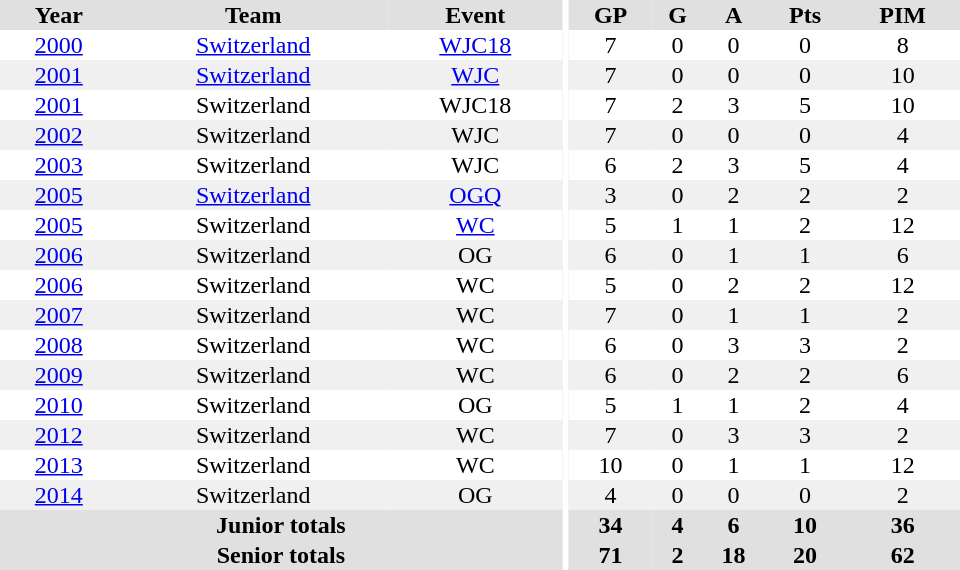<table border="0" cellpadding="1" cellspacing="0" ID="Table3" style="text-align:center; width:40em">
<tr ALIGN="center" bgcolor="#e0e0e0">
<th>Year</th>
<th>Team</th>
<th>Event</th>
<th rowspan="99" bgcolor="#ffffff"></th>
<th>GP</th>
<th>G</th>
<th>A</th>
<th>Pts</th>
<th>PIM</th>
</tr>
<tr>
<td><a href='#'>2000</a></td>
<td><a href='#'>Switzerland</a></td>
<td><a href='#'>WJC18</a></td>
<td>7</td>
<td>0</td>
<td>0</td>
<td>0</td>
<td>8</td>
</tr>
<tr bgcolor="#f0f0f0">
<td><a href='#'>2001</a></td>
<td><a href='#'>Switzerland</a></td>
<td><a href='#'>WJC</a></td>
<td>7</td>
<td>0</td>
<td>0</td>
<td>0</td>
<td>10</td>
</tr>
<tr>
<td><a href='#'>2001</a></td>
<td>Switzerland</td>
<td>WJC18</td>
<td>7</td>
<td>2</td>
<td>3</td>
<td>5</td>
<td>10</td>
</tr>
<tr bgcolor="#f0f0f0">
<td><a href='#'>2002</a></td>
<td>Switzerland</td>
<td>WJC</td>
<td>7</td>
<td>0</td>
<td>0</td>
<td>0</td>
<td>4</td>
</tr>
<tr>
<td><a href='#'>2003</a></td>
<td>Switzerland</td>
<td>WJC</td>
<td>6</td>
<td>2</td>
<td>3</td>
<td>5</td>
<td>4</td>
</tr>
<tr bgcolor="#f0f0f0">
<td><a href='#'>2005</a></td>
<td><a href='#'>Switzerland</a></td>
<td><a href='#'>OGQ</a></td>
<td>3</td>
<td>0</td>
<td>2</td>
<td>2</td>
<td>2</td>
</tr>
<tr>
<td><a href='#'>2005</a></td>
<td>Switzerland</td>
<td><a href='#'>WC</a></td>
<td>5</td>
<td>1</td>
<td>1</td>
<td>2</td>
<td>12</td>
</tr>
<tr bgcolor="#f0f0f0">
<td><a href='#'>2006</a></td>
<td>Switzerland</td>
<td>OG</td>
<td>6</td>
<td>0</td>
<td>1</td>
<td>1</td>
<td>6</td>
</tr>
<tr>
<td><a href='#'>2006</a></td>
<td>Switzerland</td>
<td>WC</td>
<td>5</td>
<td>0</td>
<td>2</td>
<td>2</td>
<td>12</td>
</tr>
<tr bgcolor="#f0f0f0">
<td><a href='#'>2007</a></td>
<td>Switzerland</td>
<td>WC</td>
<td>7</td>
<td>0</td>
<td>1</td>
<td>1</td>
<td>2</td>
</tr>
<tr>
<td><a href='#'>2008</a></td>
<td>Switzerland</td>
<td>WC</td>
<td>6</td>
<td>0</td>
<td>3</td>
<td>3</td>
<td>2</td>
</tr>
<tr bgcolor="#f0f0f0">
<td><a href='#'>2009</a></td>
<td>Switzerland</td>
<td>WC</td>
<td>6</td>
<td>0</td>
<td>2</td>
<td>2</td>
<td>6</td>
</tr>
<tr>
<td><a href='#'>2010</a></td>
<td>Switzerland</td>
<td>OG</td>
<td>5</td>
<td>1</td>
<td>1</td>
<td>2</td>
<td>4</td>
</tr>
<tr bgcolor="#f0f0f0">
<td><a href='#'>2012</a></td>
<td>Switzerland</td>
<td>WC</td>
<td>7</td>
<td>0</td>
<td>3</td>
<td>3</td>
<td>2</td>
</tr>
<tr>
<td><a href='#'>2013</a></td>
<td>Switzerland</td>
<td>WC</td>
<td>10</td>
<td>0</td>
<td>1</td>
<td>1</td>
<td>12</td>
</tr>
<tr bgcolor="#f0f0f0">
<td><a href='#'>2014</a></td>
<td>Switzerland</td>
<td>OG</td>
<td>4</td>
<td>0</td>
<td>0</td>
<td>0</td>
<td>2</td>
</tr>
<tr bgcolor="#e0e0e0">
<th colspan=3>Junior totals</th>
<th>34</th>
<th>4</th>
<th>6</th>
<th>10</th>
<th>36</th>
</tr>
<tr bgcolor="#e0e0e0">
<th colspan=3>Senior totals</th>
<th>71</th>
<th>2</th>
<th>18</th>
<th>20</th>
<th>62</th>
</tr>
</table>
